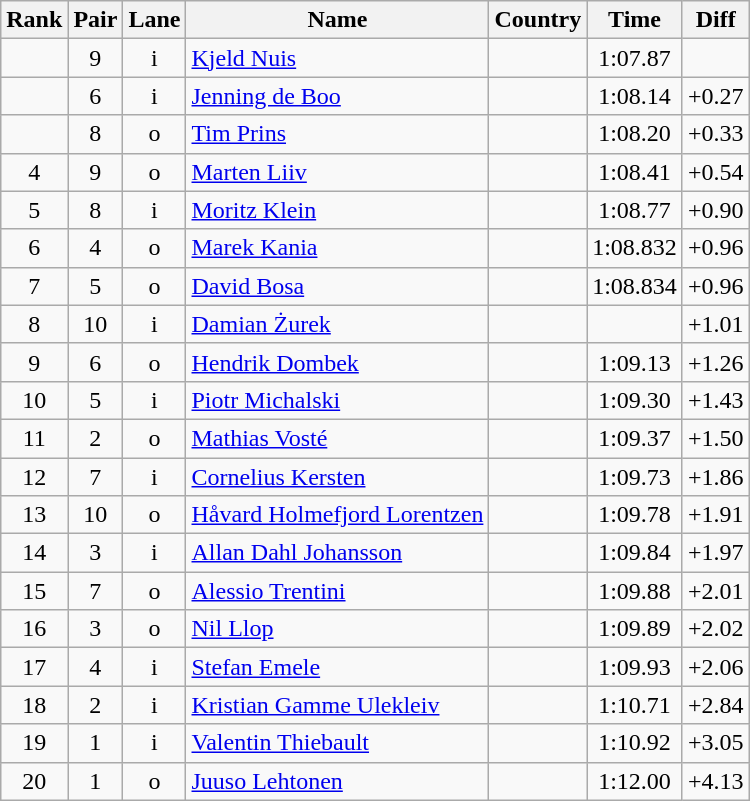<table class="wikitable sortable" style="text-align:center">
<tr>
<th>Rank</th>
<th>Pair</th>
<th>Lane</th>
<th>Name</th>
<th>Country</th>
<th>Time</th>
<th>Diff</th>
</tr>
<tr>
<td></td>
<td>9</td>
<td>i</td>
<td align=left><a href='#'>Kjeld Nuis</a></td>
<td align=left></td>
<td>1:07.87</td>
<td></td>
</tr>
<tr>
<td></td>
<td>6</td>
<td>i</td>
<td align=left><a href='#'>Jenning de Boo</a></td>
<td align=left></td>
<td>1:08.14</td>
<td>+0.27</td>
</tr>
<tr>
<td></td>
<td>8</td>
<td>o</td>
<td align=left><a href='#'>Tim Prins</a></td>
<td align=left></td>
<td>1:08.20</td>
<td>+0.33</td>
</tr>
<tr>
<td>4</td>
<td>9</td>
<td>o</td>
<td align=left><a href='#'>Marten Liiv</a></td>
<td align=left></td>
<td>1:08.41</td>
<td>+0.54</td>
</tr>
<tr>
<td>5</td>
<td>8</td>
<td>i</td>
<td align=left><a href='#'>Moritz Klein</a></td>
<td align=left></td>
<td>1:08.77</td>
<td>+0.90</td>
</tr>
<tr>
<td>6</td>
<td>4</td>
<td>o</td>
<td align=left><a href='#'>Marek Kania</a></td>
<td align=left></td>
<td>1:08.832</td>
<td>+0.96</td>
</tr>
<tr>
<td>7</td>
<td>5</td>
<td>o</td>
<td align=left><a href='#'>David Bosa</a></td>
<td align=left></td>
<td>1:08.834</td>
<td>+0.96</td>
</tr>
<tr>
<td>8</td>
<td>10</td>
<td>i</td>
<td align=left><a href='#'>Damian Żurek</a></td>
<td align=left></td>
<td></td>
<td>+1.01</td>
</tr>
<tr>
<td>9</td>
<td>6</td>
<td>o</td>
<td align=left><a href='#'>Hendrik Dombek</a></td>
<td align=left></td>
<td>1:09.13</td>
<td>+1.26</td>
</tr>
<tr>
<td>10</td>
<td>5</td>
<td>i</td>
<td align=left><a href='#'>Piotr Michalski</a></td>
<td align=left></td>
<td>1:09.30</td>
<td>+1.43</td>
</tr>
<tr>
<td>11</td>
<td>2</td>
<td>o</td>
<td align=left><a href='#'>Mathias Vosté</a></td>
<td align=left></td>
<td>1:09.37</td>
<td>+1.50</td>
</tr>
<tr>
<td>12</td>
<td>7</td>
<td>i</td>
<td align=left><a href='#'>Cornelius Kersten</a></td>
<td align=left></td>
<td>1:09.73</td>
<td>+1.86</td>
</tr>
<tr>
<td>13</td>
<td>10</td>
<td>o</td>
<td align=left><a href='#'>Håvard Holmefjord Lorentzen</a></td>
<td align=left></td>
<td>1:09.78</td>
<td>+1.91</td>
</tr>
<tr>
<td>14</td>
<td>3</td>
<td>i</td>
<td align=left><a href='#'>Allan Dahl Johansson</a></td>
<td align=left></td>
<td>1:09.84</td>
<td>+1.97</td>
</tr>
<tr>
<td>15</td>
<td>7</td>
<td>o</td>
<td align=left><a href='#'>Alessio Trentini</a></td>
<td align=left></td>
<td>1:09.88</td>
<td>+2.01</td>
</tr>
<tr>
<td>16</td>
<td>3</td>
<td>o</td>
<td align=left><a href='#'>Nil Llop</a></td>
<td align=left></td>
<td>1:09.89</td>
<td>+2.02</td>
</tr>
<tr>
<td>17</td>
<td>4</td>
<td>i</td>
<td align=left><a href='#'>Stefan Emele</a></td>
<td align=left></td>
<td>1:09.93</td>
<td>+2.06</td>
</tr>
<tr>
<td>18</td>
<td>2</td>
<td>i</td>
<td align=left><a href='#'>Kristian Gamme Ulekleiv</a></td>
<td align=left></td>
<td>1:10.71</td>
<td>+2.84</td>
</tr>
<tr>
<td>19</td>
<td>1</td>
<td>i</td>
<td align=left><a href='#'>Valentin Thiebault</a></td>
<td align=left></td>
<td>1:10.92</td>
<td>+3.05</td>
</tr>
<tr>
<td>20</td>
<td>1</td>
<td>o</td>
<td align=left><a href='#'>Juuso Lehtonen</a></td>
<td align=left></td>
<td>1:12.00</td>
<td>+4.13</td>
</tr>
</table>
